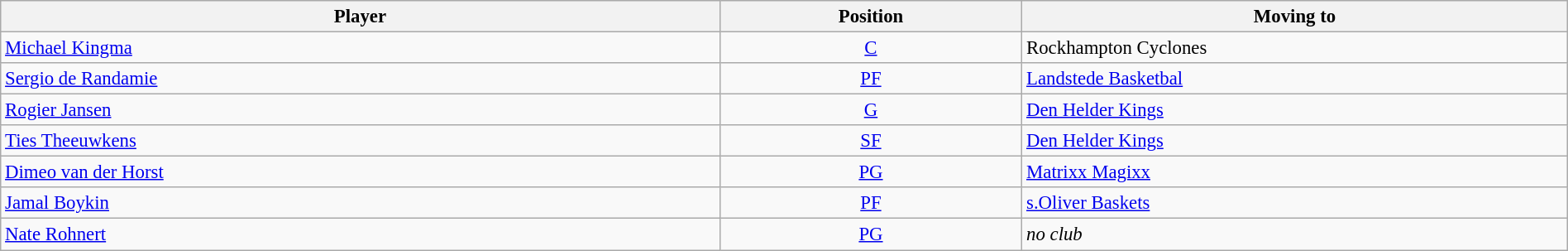<table class="wikitable sortable" style=" text-align:left; font-size:95%;" width="100%">
<tr>
<th rowspan=1 width=200>Player</th>
<th rowspan=1 width=80>Position</th>
<th rowspan=1 width=150>Moving to</th>
</tr>
<tr>
<td> <a href='#'>Michael Kingma</a></td>
<td style="text-align:center;"><a href='#'>C</a></td>
<td> Rockhampton Cyclones</td>
</tr>
<tr>
<td> <a href='#'>Sergio de Randamie</a></td>
<td style="text-align:center;"><a href='#'>PF</a></td>
<td> <a href='#'>Landstede Basketbal</a></td>
</tr>
<tr>
<td> <a href='#'>Rogier Jansen</a></td>
<td style="text-align:center;"><a href='#'>G</a></td>
<td> <a href='#'>Den Helder Kings</a></td>
</tr>
<tr>
<td> <a href='#'>Ties Theeuwkens</a></td>
<td style="text-align:center;"><a href='#'>SF</a></td>
<td> <a href='#'>Den Helder Kings</a></td>
</tr>
<tr>
<td> <a href='#'>Dimeo van der Horst</a></td>
<td style="text-align:center;"><a href='#'>PG</a></td>
<td> <a href='#'>Matrixx Magixx</a></td>
</tr>
<tr>
<td> <a href='#'>Jamal Boykin</a></td>
<td style="text-align:center;"><a href='#'>PF</a></td>
<td> <a href='#'>s.Oliver Baskets</a></td>
</tr>
<tr>
<td> <a href='#'>Nate Rohnert</a></td>
<td style="text-align:center;"><a href='#'>PG</a></td>
<td><em>no club</em></td>
</tr>
</table>
